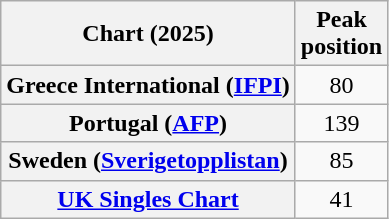<table class="wikitable sortable plainrowheaders" style="text-align:center">
<tr>
<th>Chart (2025)</th>
<th>Peak<br>position</th>
</tr>
<tr>
<th scope="row">Greece International (<a href='#'>IFPI</a>)</th>
<td>80</td>
</tr>
<tr>
<th scope="row">Portugal (<a href='#'>AFP</a>)</th>
<td>139</td>
</tr>
<tr>
<th scope="row">Sweden (<a href='#'>Sverigetopplistan</a>)</th>
<td>85</td>
</tr>
<tr>
<th scope="row"><a href='#'>UK Singles Chart</a></th>
<td style="text-align:center;">41</td>
</tr>
</table>
